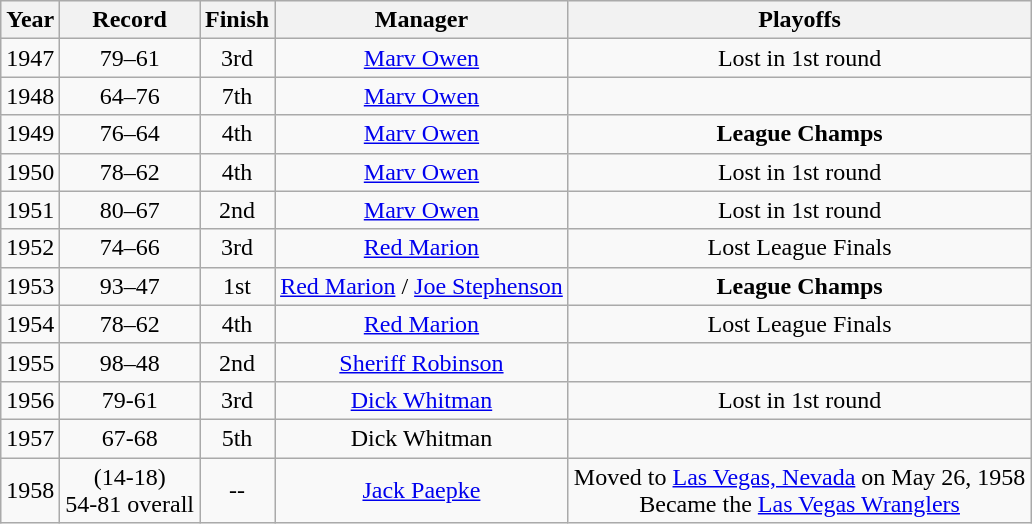<table class="wikitable">
<tr style="background: #F2F2F2;">
<th>Year</th>
<th>Record</th>
<th>Finish</th>
<th>Manager</th>
<th>Playoffs</th>
</tr>
<tr align=center>
<td>1947</td>
<td>79–61</td>
<td>3rd</td>
<td><a href='#'>Marv Owen</a></td>
<td>Lost in 1st round</td>
</tr>
<tr align=center>
<td>1948</td>
<td>64–76</td>
<td>7th</td>
<td><a href='#'>Marv Owen</a></td>
<td></td>
</tr>
<tr align=center>
<td>1949</td>
<td>76–64</td>
<td>4th</td>
<td><a href='#'>Marv Owen</a></td>
<td><strong>League Champs</strong></td>
</tr>
<tr align=center>
<td>1950</td>
<td>78–62</td>
<td>4th</td>
<td><a href='#'>Marv Owen</a></td>
<td>Lost in 1st round</td>
</tr>
<tr align=center>
<td>1951</td>
<td>80–67</td>
<td>2nd</td>
<td><a href='#'>Marv Owen</a></td>
<td>Lost in 1st round</td>
</tr>
<tr align=center>
<td>1952</td>
<td>74–66</td>
<td>3rd</td>
<td><a href='#'>Red Marion</a></td>
<td>Lost League Finals</td>
</tr>
<tr align=center>
<td>1953</td>
<td>93–47</td>
<td>1st</td>
<td><a href='#'>Red Marion</a> / <a href='#'>Joe Stephenson</a></td>
<td><strong>League Champs</strong></td>
</tr>
<tr align=center>
<td>1954</td>
<td>78–62</td>
<td>4th</td>
<td><a href='#'>Red Marion</a></td>
<td>Lost League Finals</td>
</tr>
<tr align=center>
<td>1955</td>
<td>98–48</td>
<td>2nd</td>
<td><a href='#'>Sheriff Robinson</a></td>
<td></td>
</tr>
<tr align=center>
<td>1956</td>
<td>79-61</td>
<td>3rd</td>
<td><a href='#'>Dick Whitman</a></td>
<td>Lost in 1st round</td>
</tr>
<tr align=center>
<td>1957</td>
<td>67-68</td>
<td>5th</td>
<td>Dick Whitman</td>
<td></td>
</tr>
<tr align=center>
<td>1958</td>
<td>(14-18)<br> 54-81 overall</td>
<td>--</td>
<td><a href='#'>Jack Paepke</a></td>
<td>Moved to <a href='#'>Las Vegas, Nevada</a> on May 26, 1958<br>Became the <a href='#'>Las Vegas Wranglers</a></td>
</tr>
</table>
